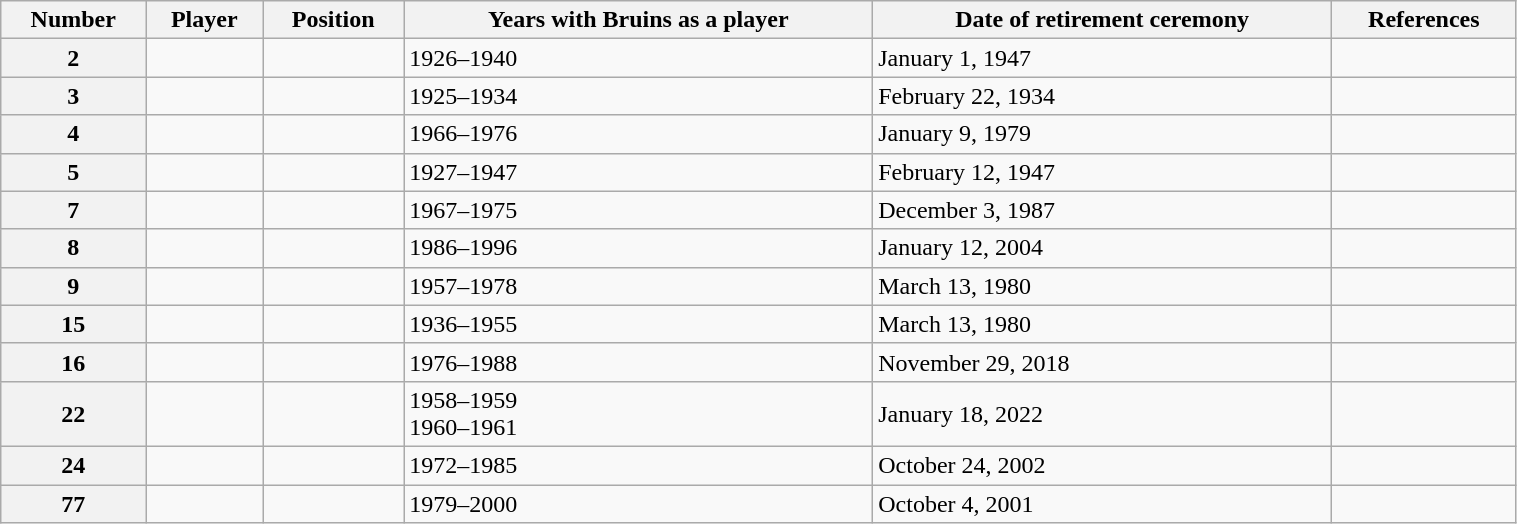<table class="wikitable sortable" width="80%">
<tr>
<th scope="col">Number</th>
<th scope="col">Player</th>
<th scope="col">Position</th>
<th scope="col">Years with Bruins as a player</th>
<th scope="col">Date of retirement ceremony</th>
<th scope="col" class="unsortable">References</th>
</tr>
<tr>
<th scope="row">2</th>
<td></td>
<td></td>
<td>1926–1940</td>
<td>January 1, 1947</td>
<td></td>
</tr>
<tr>
<th scope="row">3</th>
<td></td>
<td></td>
<td>1925–1934</td>
<td>February 22, 1934</td>
<td></td>
</tr>
<tr>
<th scope="row">4</th>
<td></td>
<td></td>
<td>1966–1976</td>
<td>January 9, 1979</td>
<td></td>
</tr>
<tr>
<th scope="row">5</th>
<td></td>
<td></td>
<td>1927–1947</td>
<td>February 12, 1947</td>
<td></td>
</tr>
<tr>
<th scope="row">7</th>
<td></td>
<td></td>
<td>1967–1975</td>
<td>December 3, 1987</td>
<td></td>
</tr>
<tr>
<th scope="row">8</th>
<td></td>
<td></td>
<td>1986–1996</td>
<td>January 12, 2004</td>
<td></td>
</tr>
<tr>
<th scope="row">9</th>
<td></td>
<td></td>
<td>1957–1978</td>
<td>March 13, 1980</td>
<td></td>
</tr>
<tr>
<th scope="row">15</th>
<td></td>
<td></td>
<td>1936–1955</td>
<td>March 13, 1980</td>
<td></td>
</tr>
<tr>
<th scope="row">16</th>
<td></td>
<td></td>
<td>1976–1988</td>
<td>November 29, 2018</td>
<td></td>
</tr>
<tr>
<th scope="row">22</th>
<td></td>
<td></td>
<td>1958–1959<br>1960–1961</td>
<td>January 18, 2022</td>
<td></td>
</tr>
<tr>
<th scope="row">24</th>
<td></td>
<td></td>
<td>1972–1985</td>
<td>October 24, 2002</td>
<td></td>
</tr>
<tr>
<th scope="row">77</th>
<td></td>
<td></td>
<td>1979–2000</td>
<td>October 4, 2001</td>
<td></td>
</tr>
</table>
